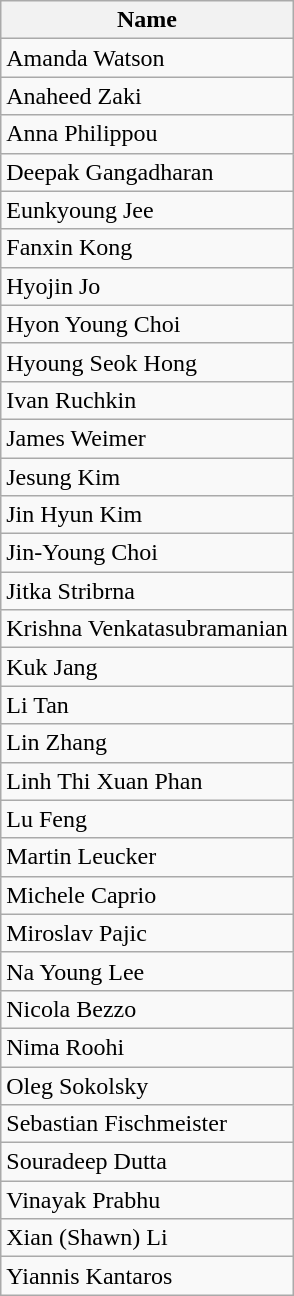<table class="wikitable sortable mw-collapsible mw-collapsed">
<tr>
<th>Name</th>
</tr>
<tr>
<td>Amanda  Watson</td>
</tr>
<tr>
<td>Anaheed Zaki</td>
</tr>
<tr>
<td>Anna Philippou</td>
</tr>
<tr>
<td>Deepak Gangadharan</td>
</tr>
<tr>
<td>Eunkyoung Jee</td>
</tr>
<tr>
<td>Fanxin Kong  </td>
</tr>
<tr>
<td>Hyojin Jo  </td>
</tr>
<tr>
<td>Hyon Young Choi</td>
</tr>
<tr>
<td>Hyoung Seok Hong</td>
</tr>
<tr>
<td>Ivan Ruchkin</td>
</tr>
<tr>
<td>James Weimer  </td>
</tr>
<tr>
<td>Jesung Kim</td>
</tr>
<tr>
<td>Jin Hyun Kim</td>
</tr>
<tr>
<td>Jin-Young Choi</td>
</tr>
<tr>
<td>Jitka Stribrna</td>
</tr>
<tr>
<td>Krishna Venkatasubramanian</td>
</tr>
<tr>
<td>Kuk Jang</td>
</tr>
<tr>
<td>Li Tan</td>
</tr>
<tr>
<td>Lin Zhang</td>
</tr>
<tr>
<td>Linh Thi Xuan Phan</td>
</tr>
<tr>
<td>Lu Feng</td>
</tr>
<tr>
<td>Martin Leucker</td>
</tr>
<tr>
<td>Michele Caprio</td>
</tr>
<tr>
<td>Miroslav Pajic</td>
</tr>
<tr>
<td>Na Young Lee</td>
</tr>
<tr>
<td>Nicola Bezzo  </td>
</tr>
<tr>
<td>Nima Roohi</td>
</tr>
<tr>
<td>Oleg Sokolsky</td>
</tr>
<tr>
<td>Sebastian Fischmeister</td>
</tr>
<tr>
<td>Souradeep Dutta  </td>
</tr>
<tr>
<td>Vinayak Prabhu</td>
</tr>
<tr>
<td>Xian (Shawn) Li</td>
</tr>
<tr>
<td>Yiannis Kantaros  </td>
</tr>
</table>
